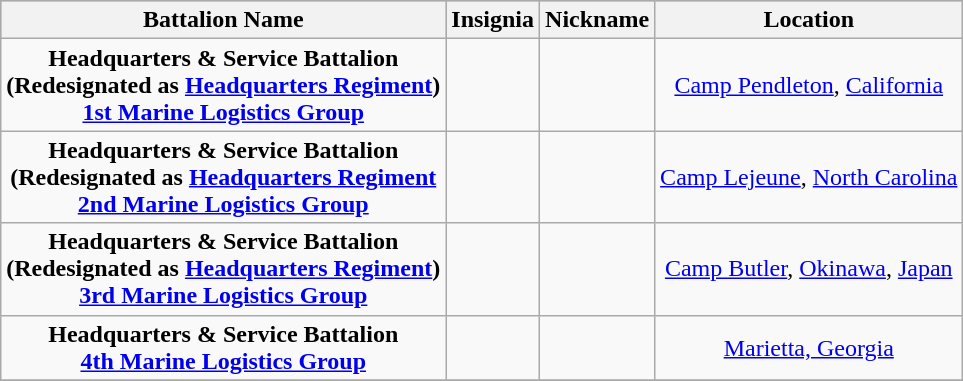<table class="wikitable sortable" style="text-align:center;">
<tr bgcolor=#CCCCCC">
<th><strong>Battalion Name</strong></th>
<th><strong>Insignia</strong></th>
<th><strong>Nickname</strong></th>
<th><strong>Location</strong></th>
</tr>
<tr>
<td><strong>Headquarters & Service Battalion<br>(Redesignated as <a href='#'>Headquarters Regiment</a>)<br><a href='#'>1st Marine Logistics Group</a></strong></td>
<td></td>
<td></td>
<td><a href='#'>Camp Pendleton</a>, <a href='#'>California</a></td>
</tr>
<tr>
<td><strong>Headquarters & Service Battalion<br>(Redesignated as <a href='#'>Headquarters Regiment</a><br><a href='#'>2nd Marine Logistics Group</a></strong></td>
<td></td>
<td></td>
<td><a href='#'>Camp Lejeune</a>, <a href='#'>North Carolina</a></td>
</tr>
<tr>
<td><strong>Headquarters & Service Battalion<br>(Redesignated as <a href='#'>Headquarters Regiment</a>)<br><a href='#'>3rd Marine Logistics Group</a></strong></td>
<td></td>
<td></td>
<td><a href='#'>Camp Butler</a>, <a href='#'>Okinawa</a>, <a href='#'>Japan</a></td>
</tr>
<tr>
<td><strong>Headquarters & Service Battalion<br><a href='#'>4th Marine Logistics Group</a></strong></td>
<td></td>
<td></td>
<td><a href='#'>Marietta, Georgia</a></td>
</tr>
<tr>
</tr>
</table>
